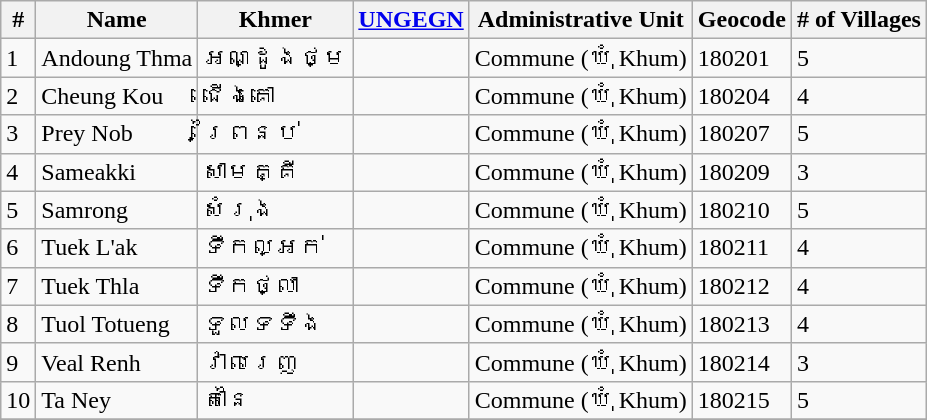<table class="wikitable sortable">
<tr>
<th>#</th>
<th>Name</th>
<th>Khmer</th>
<th><a href='#'>UNGEGN</a></th>
<th>Administrative Unit</th>
<th>Geocode</th>
<th># of Villages</th>
</tr>
<tr>
<td>1</td>
<td>Andoung Thma</td>
<td>អណ្ដូងថ្ម</td>
<td></td>
<td>Commune (ឃុំ Khum)</td>
<td>180201</td>
<td>5</td>
</tr>
<tr>
<td>2</td>
<td>Cheung Kou</td>
<td>ជើងគោ</td>
<td></td>
<td>Commune (ឃុំ Khum)</td>
<td>180204</td>
<td>4</td>
</tr>
<tr>
<td>3</td>
<td>Prey Nob</td>
<td>ព្រៃនប់</td>
<td></td>
<td>Commune (ឃុំ Khum)</td>
<td>180207</td>
<td>5</td>
</tr>
<tr>
<td>4</td>
<td>Sameakki</td>
<td>សាមគ្គី</td>
<td></td>
<td>Commune (ឃុំ Khum)</td>
<td>180209</td>
<td>3</td>
</tr>
<tr>
<td>5</td>
<td>Samrong</td>
<td>សំរុង</td>
<td></td>
<td>Commune (ឃុំ Khum)</td>
<td>180210</td>
<td>5</td>
</tr>
<tr>
<td>6</td>
<td>Tuek L'ak</td>
<td>ទឹកល្អក់</td>
<td></td>
<td>Commune (ឃុំ Khum)</td>
<td>180211</td>
<td>4</td>
</tr>
<tr>
<td>7</td>
<td>Tuek Thla</td>
<td>ទឹកថ្លា</td>
<td></td>
<td>Commune (ឃុំ Khum)</td>
<td>180212</td>
<td>4</td>
</tr>
<tr>
<td>8</td>
<td>Tuol Totueng</td>
<td>ទួលទទឹង</td>
<td></td>
<td>Commune (ឃុំ Khum)</td>
<td>180213</td>
<td>4</td>
</tr>
<tr>
<td>9</td>
<td>Veal Renh</td>
<td>វាលរេញ</td>
<td></td>
<td>Commune (ឃុំ Khum)</td>
<td>180214</td>
<td>3</td>
</tr>
<tr>
<td>10</td>
<td>Ta Ney</td>
<td>តានៃ</td>
<td></td>
<td>Commune (ឃុំ Khum)</td>
<td>180215</td>
<td>5</td>
</tr>
<tr>
</tr>
</table>
